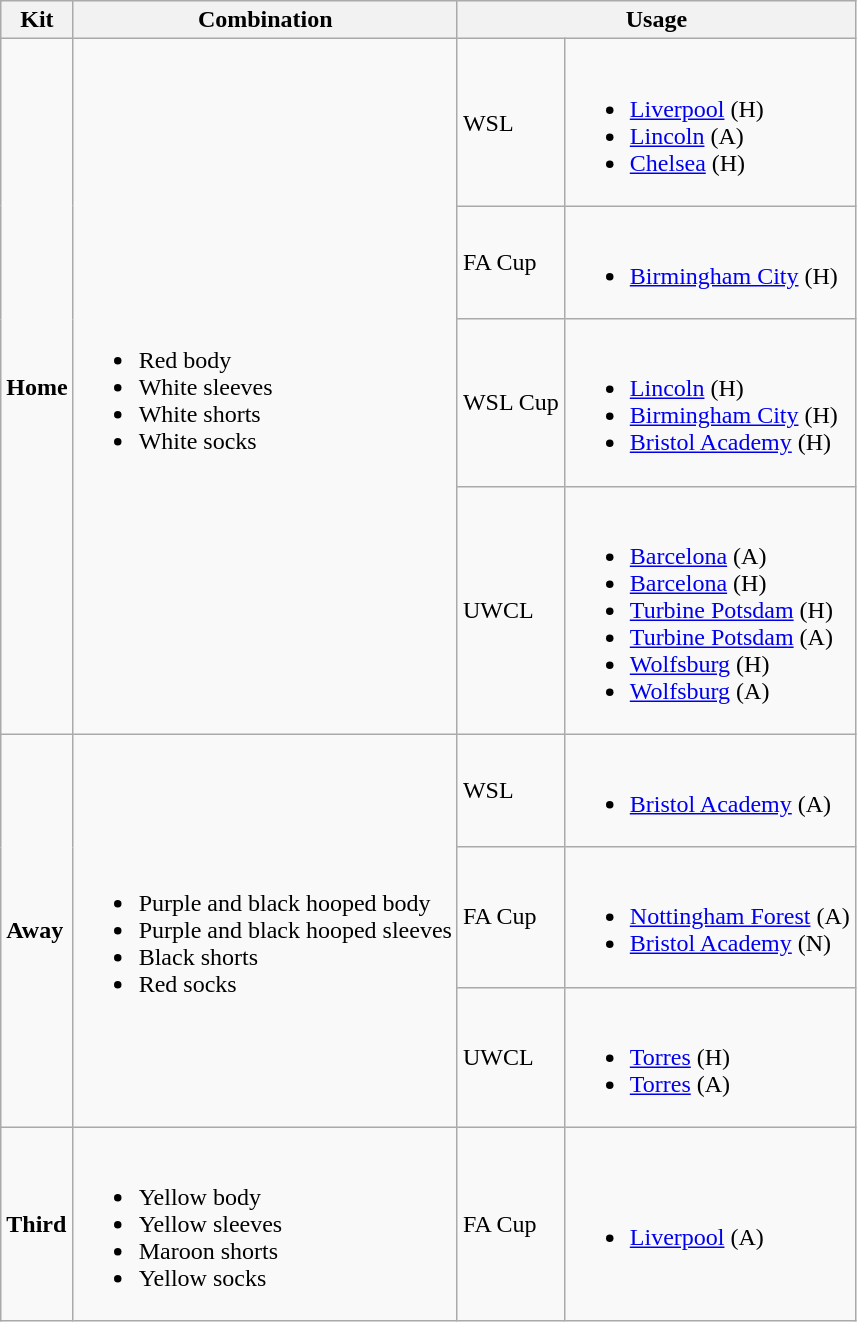<table class="wikitable">
<tr>
<th>Kit</th>
<th>Combination</th>
<th colspan="2">Usage</th>
</tr>
<tr>
<td rowspan="4"><strong>Home</strong></td>
<td rowspan="4"><br><ul><li>Red body</li><li>White sleeves</li><li>White shorts</li><li>White socks</li></ul></td>
<td>WSL</td>
<td><br><ul><li><a href='#'>Liverpool</a> (H)</li><li><a href='#'>Lincoln</a> (A)</li><li><a href='#'>Chelsea</a> (H)</li></ul></td>
</tr>
<tr>
<td>FA Cup</td>
<td><br><ul><li><a href='#'>Birmingham City</a> (H)</li></ul></td>
</tr>
<tr>
<td>WSL Cup</td>
<td><br><ul><li><a href='#'>Lincoln</a> (H)</li><li><a href='#'>Birmingham City</a> (H)</li><li><a href='#'>Bristol Academy</a> (H)</li></ul></td>
</tr>
<tr>
<td>UWCL</td>
<td><br><ul><li><a href='#'>Barcelona</a> (A)</li><li><a href='#'>Barcelona</a> (H)</li><li><a href='#'>Turbine Potsdam</a> (H)</li><li><a href='#'>Turbine Potsdam</a> (A)</li><li><a href='#'>Wolfsburg</a> (H)</li><li><a href='#'>Wolfsburg</a> (A)</li></ul></td>
</tr>
<tr>
<td rowspan="3"><strong>Away</strong></td>
<td rowspan="3"><br><ul><li>Purple and black hooped body</li><li>Purple and black hooped sleeves</li><li>Black shorts</li><li>Red socks</li></ul></td>
<td>WSL</td>
<td><br><ul><li><a href='#'>Bristol Academy</a> (A)</li></ul></td>
</tr>
<tr>
<td>FA Cup</td>
<td><br><ul><li><a href='#'>Nottingham Forest</a> (A)</li><li><a href='#'>Bristol Academy</a> (N)</li></ul></td>
</tr>
<tr>
<td>UWCL</td>
<td><br><ul><li><a href='#'>Torres</a> (H)</li><li><a href='#'>Torres</a> (A)</li></ul></td>
</tr>
<tr>
<td><strong>Third</strong></td>
<td><br><ul><li>Yellow body</li><li>Yellow sleeves</li><li>Maroon shorts</li><li>Yellow socks</li></ul></td>
<td>FA Cup</td>
<td><br><ul><li><a href='#'>Liverpool</a> (A)</li></ul></td>
</tr>
</table>
